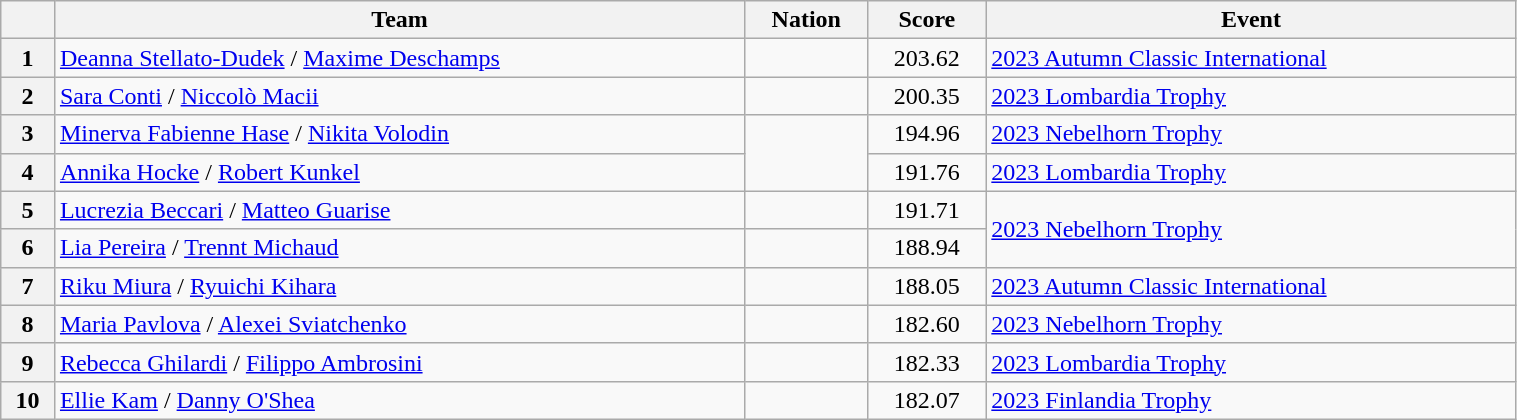<table class="wikitable sortable" style="text-align:left; width:80%">
<tr>
<th scope="col"></th>
<th scope="col">Team</th>
<th scope="col">Nation</th>
<th scope="col">Score</th>
<th scope="col">Event</th>
</tr>
<tr>
<th scope="row">1</th>
<td><a href='#'>Deanna Stellato-Dudek</a> / <a href='#'>Maxime Deschamps</a></td>
<td></td>
<td style="text-align:center;">203.62</td>
<td><a href='#'>2023 Autumn Classic International</a></td>
</tr>
<tr>
<th scope="row">2</th>
<td><a href='#'>Sara Conti</a> / <a href='#'>Niccolò Macii</a></td>
<td></td>
<td style="text-align:center;">200.35</td>
<td><a href='#'>2023 Lombardia Trophy</a></td>
</tr>
<tr>
<th scope="row">3</th>
<td><a href='#'>Minerva Fabienne Hase</a> / <a href='#'>Nikita Volodin</a></td>
<td rowspan="2"></td>
<td style="text-align:center;">194.96</td>
<td><a href='#'>2023 Nebelhorn Trophy</a></td>
</tr>
<tr>
<th scope="row">4</th>
<td><a href='#'>Annika Hocke</a> / <a href='#'>Robert Kunkel</a></td>
<td style="text-align:center;">191.76</td>
<td><a href='#'>2023 Lombardia Trophy</a></td>
</tr>
<tr>
<th scope="row">5</th>
<td><a href='#'>Lucrezia Beccari</a> / <a href='#'>Matteo Guarise</a></td>
<td></td>
<td style="text-align:center;">191.71</td>
<td rowspan="2"><a href='#'>2023 Nebelhorn Trophy</a></td>
</tr>
<tr>
<th scope="row">6</th>
<td><a href='#'>Lia Pereira</a> / <a href='#'>Trennt Michaud</a></td>
<td></td>
<td style="text-align:center;">188.94</td>
</tr>
<tr>
<th scope="row">7</th>
<td><a href='#'>Riku Miura</a> / <a href='#'>Ryuichi Kihara</a></td>
<td></td>
<td style="text-align:center;">188.05</td>
<td><a href='#'>2023 Autumn Classic International</a></td>
</tr>
<tr>
<th scope="row">8</th>
<td><a href='#'>Maria Pavlova</a> / <a href='#'>Alexei Sviatchenko</a></td>
<td></td>
<td style="text-align:center;">182.60</td>
<td><a href='#'>2023 Nebelhorn Trophy</a></td>
</tr>
<tr>
<th scope="row">9</th>
<td><a href='#'>Rebecca Ghilardi</a> / <a href='#'>Filippo Ambrosini</a></td>
<td></td>
<td style="text-align:center;">182.33</td>
<td><a href='#'>2023 Lombardia Trophy</a></td>
</tr>
<tr>
<th scope="row">10</th>
<td><a href='#'>Ellie Kam</a> / <a href='#'>Danny O'Shea</a></td>
<td></td>
<td style="text-align:center;">182.07</td>
<td><a href='#'>2023 Finlandia Trophy</a></td>
</tr>
</table>
